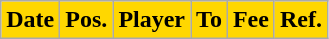<table class="wikitable plainrowheaders sortable">
<tr>
<th style="background:#ffd700;color:#000;">Date</th>
<th style="background:#ffd700;color:#000;">Pos.</th>
<th style="background:#ffd700;color:#000;">Player</th>
<th style="background:#ffd700;color:#000;">To</th>
<th style="background:#ffd700;color:#000;">Fee</th>
<th style="background:#ffd700;color:#000;">Ref.</th>
</tr>
</table>
